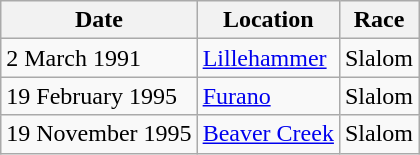<table class="wikitable">
<tr>
<th>Date</th>
<th>Location</th>
<th>Race</th>
</tr>
<tr>
<td>2 March 1991</td>
<td> <a href='#'>Lillehammer</a></td>
<td>Slalom</td>
</tr>
<tr>
<td>19 February 1995</td>
<td> <a href='#'>Furano</a></td>
<td>Slalom</td>
</tr>
<tr>
<td>19 November 1995</td>
<td> <a href='#'>Beaver Creek</a></td>
<td>Slalom</td>
</tr>
</table>
